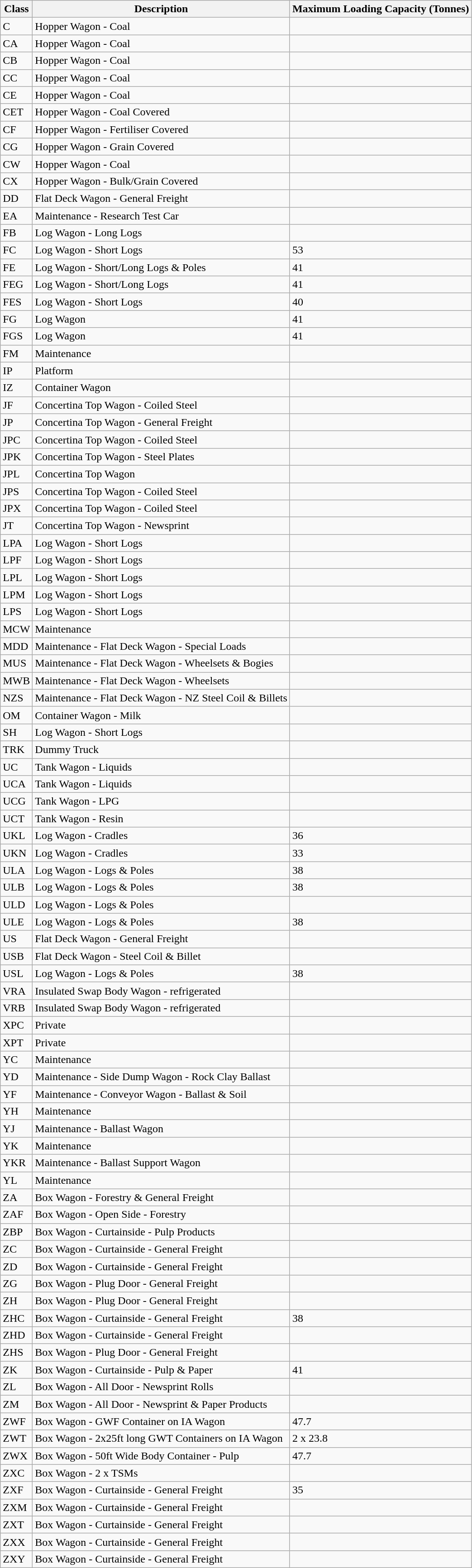<table class="wikitable sortable">
<tr>
<th>Class</th>
<th>Description</th>
<th>Maximum Loading Capacity (Tonnes) </th>
</tr>
<tr>
<td>C</td>
<td>Hopper Wagon - Coal</td>
<td></td>
</tr>
<tr>
<td>CA</td>
<td>Hopper Wagon - Coal</td>
<td></td>
</tr>
<tr>
<td>CB</td>
<td>Hopper Wagon - Coal</td>
<td></td>
</tr>
<tr>
<td>CC</td>
<td>Hopper Wagon - Coal</td>
<td></td>
</tr>
<tr>
<td>CE</td>
<td>Hopper Wagon - Coal</td>
<td></td>
</tr>
<tr>
<td>CET</td>
<td>Hopper Wagon - Coal Covered</td>
<td></td>
</tr>
<tr>
<td>CF</td>
<td>Hopper Wagon - Fertiliser Covered</td>
<td></td>
</tr>
<tr>
<td>CG</td>
<td>Hopper Wagon - Grain Covered</td>
<td></td>
</tr>
<tr>
<td>CW</td>
<td>Hopper Wagon - Coal</td>
<td></td>
</tr>
<tr>
<td>CX</td>
<td>Hopper Wagon - Bulk/Grain Covered</td>
<td></td>
</tr>
<tr>
<td>DD</td>
<td>Flat Deck Wagon - General Freight</td>
<td></td>
</tr>
<tr>
<td>EA</td>
<td>Maintenance - Research Test Car</td>
<td></td>
</tr>
<tr>
<td>FB</td>
<td>Log Wagon - Long Logs</td>
<td></td>
</tr>
<tr>
<td>FC</td>
<td>Log Wagon - Short Logs</td>
<td>53</td>
</tr>
<tr>
<td>FE</td>
<td>Log Wagon - Short/Long Logs & Poles</td>
<td>41</td>
</tr>
<tr>
<td>FEG</td>
<td>Log Wagon - Short/Long Logs</td>
<td>41</td>
</tr>
<tr>
<td>FES</td>
<td>Log Wagon - Short Logs</td>
<td>40</td>
</tr>
<tr>
<td>FG</td>
<td>Log Wagon</td>
<td>41</td>
</tr>
<tr>
<td>FGS</td>
<td>Log Wagon</td>
<td>41</td>
</tr>
<tr>
<td>FM</td>
<td>Maintenance</td>
<td></td>
</tr>
<tr>
<td>IP</td>
<td>Platform</td>
<td></td>
</tr>
<tr>
<td>IZ</td>
<td>Container Wagon</td>
<td></td>
</tr>
<tr>
<td>JF</td>
<td>Concertina Top Wagon - Coiled Steel</td>
<td></td>
</tr>
<tr>
<td>JP</td>
<td>Concertina Top Wagon - General Freight</td>
<td></td>
</tr>
<tr>
<td>JPC</td>
<td>Concertina Top Wagon - Coiled Steel</td>
<td></td>
</tr>
<tr>
<td>JPK</td>
<td>Concertina Top Wagon - Steel Plates</td>
<td></td>
</tr>
<tr>
<td>JPL</td>
<td>Concertina Top Wagon</td>
<td></td>
</tr>
<tr>
<td>JPS</td>
<td>Concertina Top Wagon - Coiled Steel</td>
<td></td>
</tr>
<tr>
<td>JPX</td>
<td>Concertina Top Wagon - Coiled Steel</td>
<td></td>
</tr>
<tr>
<td>JT</td>
<td>Concertina Top Wagon - Newsprint</td>
<td></td>
</tr>
<tr>
<td>LPA</td>
<td>Log Wagon - Short Logs</td>
<td></td>
</tr>
<tr>
<td>LPF</td>
<td>Log Wagon - Short Logs</td>
<td></td>
</tr>
<tr>
<td>LPL</td>
<td>Log Wagon - Short Logs</td>
<td></td>
</tr>
<tr>
<td>LPM</td>
<td>Log Wagon - Short Logs</td>
<td></td>
</tr>
<tr>
<td>LPS</td>
<td>Log Wagon - Short Logs</td>
<td></td>
</tr>
<tr>
<td>MCW</td>
<td>Maintenance</td>
<td></td>
</tr>
<tr>
<td>MDD</td>
<td>Maintenance - Flat Deck Wagon - Special Loads</td>
<td></td>
</tr>
<tr>
<td>MUS</td>
<td>Maintenance - Flat Deck Wagon - Wheelsets & Bogies</td>
<td></td>
</tr>
<tr>
<td>MWB</td>
<td>Maintenance - Flat Deck Wagon - Wheelsets</td>
<td></td>
</tr>
<tr>
<td>NZS</td>
<td>Maintenance - Flat Deck Wagon - NZ Steel Coil & Billets</td>
<td></td>
</tr>
<tr>
<td>OM</td>
<td>Container Wagon - Milk</td>
<td></td>
</tr>
<tr>
<td>SH</td>
<td>Log Wagon - Short Logs</td>
<td></td>
</tr>
<tr>
<td>TRK</td>
<td>Dummy Truck</td>
<td></td>
</tr>
<tr>
<td>UC</td>
<td>Tank Wagon - Liquids</td>
<td></td>
</tr>
<tr>
<td>UCA</td>
<td>Tank Wagon - Liquids</td>
<td></td>
</tr>
<tr>
<td>UCG</td>
<td>Tank Wagon - LPG</td>
<td></td>
</tr>
<tr>
<td>UCT</td>
<td>Tank Wagon - Resin</td>
<td></td>
</tr>
<tr>
<td>UKL</td>
<td>Log Wagon - Cradles</td>
<td>36</td>
</tr>
<tr>
<td>UKN</td>
<td>Log Wagon - Cradles</td>
<td>33</td>
</tr>
<tr>
<td>ULA</td>
<td>Log Wagon - Logs & Poles</td>
<td>38</td>
</tr>
<tr>
<td>ULB</td>
<td>Log Wagon - Logs & Poles</td>
<td>38</td>
</tr>
<tr>
<td>ULD</td>
<td>Log Wagon - Logs & Poles</td>
<td></td>
</tr>
<tr>
<td>ULE</td>
<td>Log Wagon - Logs & Poles</td>
<td>38</td>
</tr>
<tr>
<td>US</td>
<td>Flat Deck Wagon - General Freight</td>
<td></td>
</tr>
<tr>
<td>USB</td>
<td>Flat Deck Wagon - Steel Coil & Billet</td>
<td></td>
</tr>
<tr>
<td>USL</td>
<td>Log Wagon - Logs & Poles</td>
<td>38</td>
</tr>
<tr>
<td>VRA</td>
<td>Insulated Swap Body Wagon - refrigerated</td>
<td></td>
</tr>
<tr>
<td>VRB</td>
<td>Insulated Swap Body Wagon - refrigerated</td>
<td></td>
</tr>
<tr>
<td>XPC</td>
<td>Private</td>
<td></td>
</tr>
<tr>
<td>XPT</td>
<td>Private</td>
<td></td>
</tr>
<tr>
<td>YC</td>
<td>Maintenance</td>
<td></td>
</tr>
<tr>
<td>YD</td>
<td>Maintenance - Side Dump Wagon - Rock Clay Ballast</td>
<td></td>
</tr>
<tr>
<td>YF</td>
<td>Maintenance - Conveyor Wagon - Ballast & Soil</td>
<td></td>
</tr>
<tr>
<td>YH</td>
<td>Maintenance</td>
<td></td>
</tr>
<tr>
<td>YJ</td>
<td>Maintenance - Ballast Wagon</td>
<td></td>
</tr>
<tr>
<td>YK</td>
<td>Maintenance</td>
<td></td>
</tr>
<tr>
<td>YKR</td>
<td>Maintenance - Ballast Support Wagon</td>
<td></td>
</tr>
<tr>
<td>YL</td>
<td>Maintenance</td>
<td></td>
</tr>
<tr>
<td>ZA</td>
<td>Box Wagon - Forestry & General Freight</td>
<td></td>
</tr>
<tr>
<td>ZAF</td>
<td>Box Wagon - Open Side - Forestry</td>
<td></td>
</tr>
<tr>
<td>ZBP</td>
<td>Box Wagon - Curtainside - Pulp Products</td>
<td></td>
</tr>
<tr>
<td>ZC</td>
<td>Box Wagon - Curtainside - General Freight</td>
<td></td>
</tr>
<tr>
<td>ZD</td>
<td>Box Wagon - Curtainside - General Freight</td>
<td></td>
</tr>
<tr>
<td>ZG</td>
<td>Box Wagon - Plug Door - General Freight</td>
<td></td>
</tr>
<tr>
<td>ZH</td>
<td>Box Wagon - Plug Door - General Freight</td>
<td></td>
</tr>
<tr>
<td>ZHC</td>
<td>Box Wagon - Curtainside - General Freight</td>
<td>38</td>
</tr>
<tr>
<td>ZHD</td>
<td>Box Wagon - Curtainside - General Freight</td>
<td></td>
</tr>
<tr>
<td>ZHS</td>
<td>Box Wagon - Plug Door - General Freight</td>
<td></td>
</tr>
<tr>
<td>ZK</td>
<td>Box Wagon - Curtainside - Pulp & Paper</td>
<td>41</td>
</tr>
<tr>
<td>ZL</td>
<td>Box Wagon - All Door - Newsprint Rolls</td>
<td></td>
</tr>
<tr>
<td>ZM</td>
<td>Box Wagon - All Door - Newsprint & Paper Products</td>
<td></td>
</tr>
<tr>
<td>ZWF</td>
<td>Box Wagon - GWF Container on IA Wagon</td>
<td>47.7</td>
</tr>
<tr>
<td>ZWT</td>
<td>Box Wagon - 2x25ft long GWT Containers on IA Wagon</td>
<td>2 x 23.8</td>
</tr>
<tr>
<td>ZWX</td>
<td>Box Wagon - 50ft Wide Body Container - Pulp</td>
<td>47.7</td>
</tr>
<tr>
<td>ZXC</td>
<td>Box Wagon - 2 x TSMs</td>
<td></td>
</tr>
<tr>
<td>ZXF</td>
<td>Box Wagon - Curtainside - General Freight</td>
<td>35</td>
</tr>
<tr>
<td>ZXM</td>
<td>Box Wagon - Curtainside - General Freight</td>
<td></td>
</tr>
<tr>
<td>ZXT</td>
<td>Box Wagon - Curtainside - General Freight</td>
<td></td>
</tr>
<tr>
<td>ZXX</td>
<td>Box Wagon - Curtainside - General Freight</td>
<td></td>
</tr>
<tr>
<td>ZXY</td>
<td>Box Wagon - Curtainside - General Freight</td>
<td></td>
</tr>
</table>
